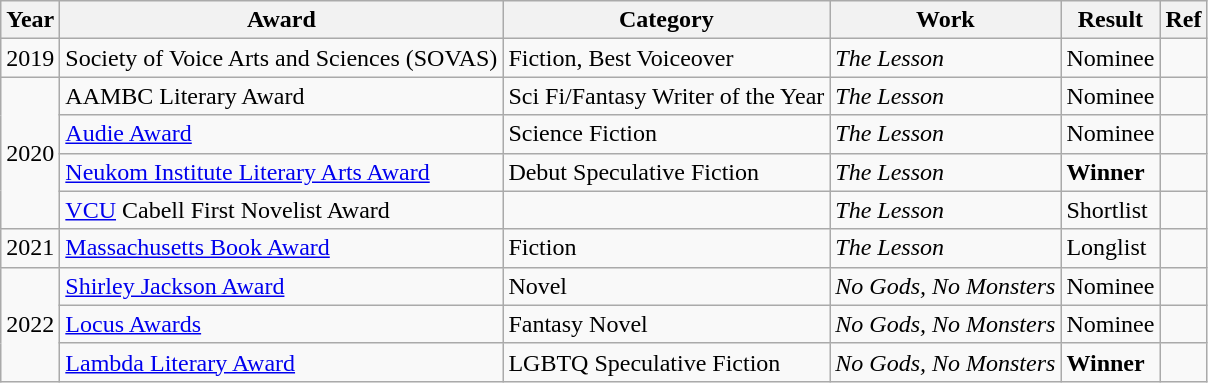<table class="wikitable">
<tr>
<th>Year</th>
<th>Award</th>
<th>Category</th>
<th>Work</th>
<th>Result</th>
<th>Ref</th>
</tr>
<tr>
<td>2019</td>
<td>Society of Voice Arts and Sciences (SOVAS)</td>
<td>Fiction, Best Voiceover</td>
<td><em>The Lesson</em></td>
<td>Nominee</td>
<td></td>
</tr>
<tr>
<td rowspan="4">2020</td>
<td>AAMBC Literary Award</td>
<td>Sci Fi/Fantasy Writer of the Year</td>
<td><em>The Lesson</em></td>
<td>Nominee</td>
<td></td>
</tr>
<tr>
<td><a href='#'>Audie Award</a></td>
<td>Science Fiction</td>
<td><em>The Lesson</em></td>
<td>Nominee</td>
<td></td>
</tr>
<tr>
<td><a href='#'>Neukom Institute Literary Arts Award</a></td>
<td>Debut Speculative Fiction</td>
<td><em>The Lesson</em></td>
<td><strong>Winner</strong></td>
<td></td>
</tr>
<tr>
<td><a href='#'>VCU</a> Cabell First Novelist Award</td>
<td></td>
<td><em>The Lesson</em></td>
<td>Shortlist</td>
<td></td>
</tr>
<tr>
<td>2021</td>
<td><a href='#'>Massachusetts Book Award</a></td>
<td>Fiction</td>
<td><em>The Lesson</em></td>
<td>Longlist</td>
<td></td>
</tr>
<tr>
<td rowspan="3">2022</td>
<td><a href='#'>Shirley Jackson Award</a></td>
<td>Novel</td>
<td><em>No Gods, No Monsters</em></td>
<td>Nominee</td>
<td></td>
</tr>
<tr>
<td><a href='#'>Locus Awards</a></td>
<td>Fantasy Novel</td>
<td><em>No Gods, No Monsters</em></td>
<td>Nominee</td>
<td></td>
</tr>
<tr>
<td><a href='#'>Lambda Literary Award</a></td>
<td>LGBTQ Speculative Fiction</td>
<td><em>No Gods, No Monsters</em></td>
<td><strong>Winner</strong></td>
<td></td>
</tr>
</table>
